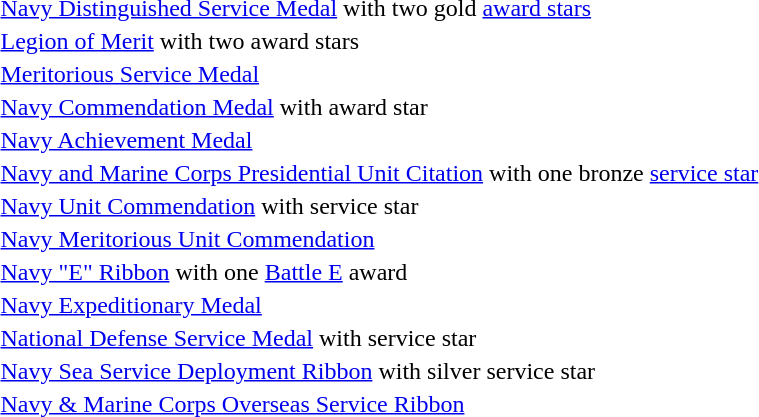<table>
<tr>
<td><span></span><span></span></td>
<td><a href='#'>Navy Distinguished Service Medal</a> with two gold <a href='#'>award stars</a></td>
</tr>
<tr>
<td><span></span><span></span></td>
<td><a href='#'>Legion of Merit</a> with two award stars</td>
</tr>
<tr>
<td></td>
<td><a href='#'>Meritorious Service Medal</a></td>
</tr>
<tr>
<td></td>
<td><a href='#'>Navy Commendation Medal</a> with award star</td>
</tr>
<tr>
<td></td>
<td><a href='#'>Navy Achievement Medal</a></td>
</tr>
<tr>
<td></td>
<td><a href='#'>Navy and Marine Corps Presidential Unit Citation</a> with one bronze <a href='#'>service star</a></td>
</tr>
<tr>
<td></td>
<td><a href='#'>Navy Unit Commendation</a> with service star</td>
</tr>
<tr>
<td></td>
<td><a href='#'>Navy Meritorious Unit Commendation</a></td>
</tr>
<tr>
<td></td>
<td><a href='#'>Navy "E" Ribbon</a> with one <a href='#'>Battle E</a> award</td>
</tr>
<tr>
<td></td>
<td><a href='#'>Navy Expeditionary Medal</a></td>
</tr>
<tr>
<td></td>
<td><a href='#'>National Defense Service Medal</a> with service star</td>
</tr>
<tr>
<td></td>
<td><a href='#'>Navy Sea Service Deployment Ribbon</a> with silver service star</td>
</tr>
<tr>
<td></td>
<td><a href='#'>Navy & Marine Corps Overseas Service Ribbon</a></td>
</tr>
</table>
